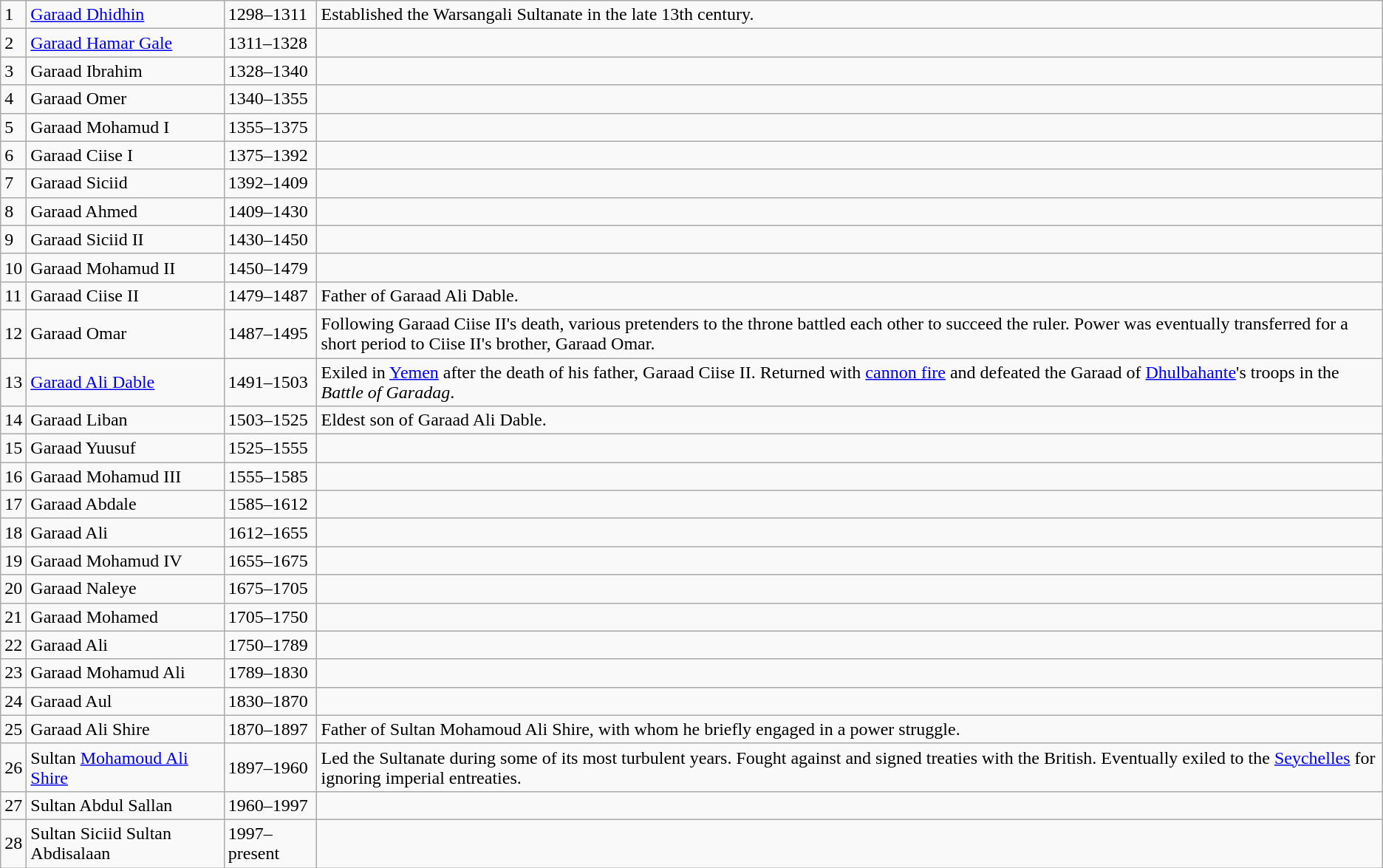<table class="wikitable sortable">
<tr>
<td>1</td>
<td><a href='#'>Garaad Dhidhin</a></td>
<td>1298–1311</td>
<td>Established the Warsangali Sultanate in the late 13th century.</td>
</tr>
<tr>
<td>2</td>
<td><a href='#'>Garaad Hamar Gale</a></td>
<td>1311–1328</td>
<td></td>
</tr>
<tr>
<td>3</td>
<td>Garaad Ibrahim</td>
<td>1328–1340</td>
<td></td>
</tr>
<tr>
<td>4</td>
<td>Garaad Omer</td>
<td>1340–1355</td>
<td></td>
</tr>
<tr>
<td>5</td>
<td>Garaad Mohamud I</td>
<td>1355–1375</td>
<td></td>
</tr>
<tr>
<td>6</td>
<td>Garaad Ciise I</td>
<td>1375–1392</td>
<td></td>
</tr>
<tr>
<td>7</td>
<td>Garaad Siciid</td>
<td>1392–1409</td>
<td></td>
</tr>
<tr>
<td>8</td>
<td>Garaad Ahmed</td>
<td>1409–1430</td>
<td></td>
</tr>
<tr>
<td>9</td>
<td>Garaad Siciid II</td>
<td>1430–1450</td>
<td></td>
</tr>
<tr>
<td>10</td>
<td>Garaad Mohamud II</td>
<td>1450–1479</td>
<td></td>
</tr>
<tr>
<td>11</td>
<td>Garaad Ciise II</td>
<td>1479–1487</td>
<td>Father of Garaad Ali Dable.</td>
</tr>
<tr>
<td>12</td>
<td>Garaad Omar</td>
<td>1487–1495</td>
<td>Following Garaad Ciise II's death, various pretenders to the throne battled each other to succeed the ruler. Power was eventually transferred for a short period to Ciise II's brother, Garaad Omar.</td>
</tr>
<tr>
<td>13</td>
<td><a href='#'>Garaad Ali Dable</a></td>
<td>1491–1503</td>
<td>Exiled in <a href='#'>Yemen</a> after the death of his father, Garaad Ciise II. Returned with <a href='#'>cannon fire</a> and defeated the Garaad of <a href='#'>Dhulbahante</a>'s troops in the <em>Battle of Garadag</em>.</td>
</tr>
<tr>
<td>14</td>
<td>Garaad Liban</td>
<td>1503–1525</td>
<td>Eldest son of Garaad Ali Dable.</td>
</tr>
<tr>
<td>15</td>
<td>Garaad Yuusuf</td>
<td>1525–1555</td>
<td></td>
</tr>
<tr>
<td>16</td>
<td>Garaad Mohamud III</td>
<td>1555–1585</td>
<td></td>
</tr>
<tr>
<td>17</td>
<td>Garaad Abdale</td>
<td>1585–1612</td>
<td></td>
</tr>
<tr>
<td>18</td>
<td>Garaad Ali</td>
<td>1612–1655</td>
<td></td>
</tr>
<tr>
<td>19</td>
<td>Garaad Mohamud IV</td>
<td>1655–1675</td>
<td></td>
</tr>
<tr>
<td>20</td>
<td>Garaad Naleye</td>
<td>1675–1705</td>
<td></td>
</tr>
<tr>
<td>21</td>
<td>Garaad Mohamed</td>
<td>1705–1750</td>
<td></td>
</tr>
<tr>
<td>22</td>
<td>Garaad Ali</td>
<td>1750–1789</td>
<td></td>
</tr>
<tr>
<td>23</td>
<td>Garaad Mohamud Ali</td>
<td>1789–1830</td>
<td></td>
</tr>
<tr>
<td>24</td>
<td>Garaad Aul</td>
<td>1830–1870</td>
<td></td>
</tr>
<tr>
<td>25</td>
<td>Garaad Ali Shire</td>
<td>1870–1897</td>
<td>Father of Sultan Mohamoud Ali Shire, with whom he briefly engaged in a power struggle.</td>
</tr>
<tr>
<td>26</td>
<td>Sultan <a href='#'>Mohamoud Ali Shire</a></td>
<td>1897–1960</td>
<td>Led the Sultanate during some of its most turbulent years. Fought against and signed treaties with the British. Eventually exiled to the <a href='#'>Seychelles</a> for ignoring imperial entreaties.</td>
</tr>
<tr>
<td>27</td>
<td>Sultan Abdul Sallan</td>
<td>1960–1997</td>
<td></td>
</tr>
<tr>
<td>28</td>
<td>Sultan Siciid Sultan Abdisalaan</td>
<td>1997–present</td>
</tr>
</table>
